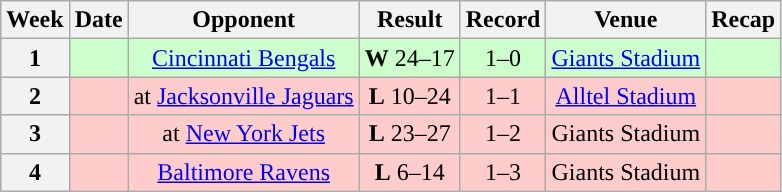<table class="wikitable" style="text-align:center">
<tr>
<th>Week</th>
<th>Date</th>
<th>Opponent</th>
<th>Result</th>
<th>Record</th>
<th>Venue</th>
<th>Recap</th>
</tr>
<tr style="background:#cfc">
<th>1</th>
<td></td>
<td><a href='#'>Cincinnati Bengals</a></td>
<td><strong>W</strong> 24–17</td>
<td>1–0</td>
<td><a href='#'>Giants Stadium</a></td>
<td></td>
</tr>
<tr style="background:#fcc">
<th>2</th>
<td></td>
<td>at <a href='#'>Jacksonville Jaguars</a></td>
<td><strong>L</strong> 10–24</td>
<td>1–1</td>
<td><a href='#'>Alltel Stadium</a></td>
<td></td>
</tr>
<tr style="background:#fcc">
<th>3</th>
<td></td>
<td>at <a href='#'>New York Jets</a></td>
<td><strong>L</strong> 23–27</td>
<td>1–2</td>
<td>Giants Stadium</td>
<td></td>
</tr>
<tr style="background:#fcc">
<th>4</th>
<td></td>
<td><a href='#'>Baltimore Ravens</a></td>
<td><strong>L</strong> 6–14</td>
<td>1–3</td>
<td>Giants Stadium</td>
<td></td>
</tr>
</table>
